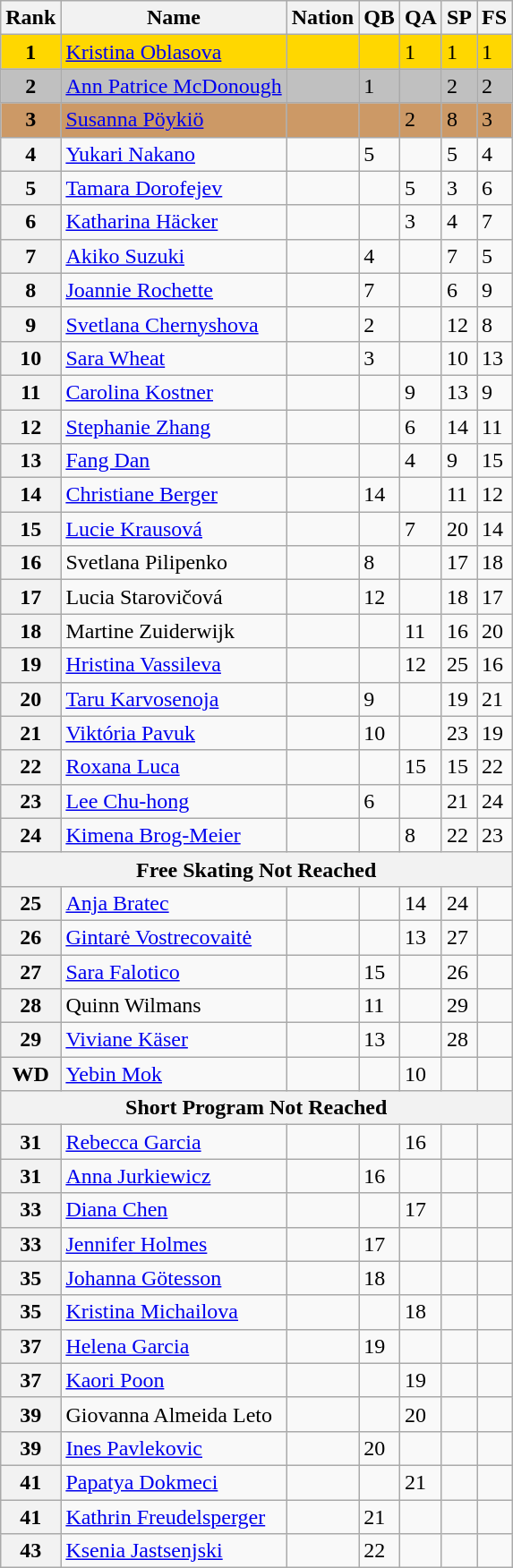<table class="wikitable">
<tr>
<th>Rank</th>
<th>Name</th>
<th>Nation</th>
<th>QB</th>
<th>QA</th>
<th>SP</th>
<th>FS</th>
</tr>
<tr bgcolor=gold>
<td align=center><strong>1</strong></td>
<td><a href='#'>Kristina Oblasova</a></td>
<td></td>
<td></td>
<td>1</td>
<td>1</td>
<td>1</td>
</tr>
<tr bgcolor=silver>
<td align=center><strong>2</strong></td>
<td><a href='#'>Ann Patrice McDonough</a></td>
<td></td>
<td>1</td>
<td></td>
<td>2</td>
<td>2</td>
</tr>
<tr bgcolor=cc9966>
<td align=center><strong>3</strong></td>
<td><a href='#'>Susanna Pöykiö</a></td>
<td></td>
<td></td>
<td>2</td>
<td>8</td>
<td>3</td>
</tr>
<tr>
<th>4</th>
<td><a href='#'>Yukari Nakano</a></td>
<td></td>
<td>5</td>
<td></td>
<td>5</td>
<td>4</td>
</tr>
<tr>
<th>5</th>
<td><a href='#'>Tamara Dorofejev</a></td>
<td></td>
<td></td>
<td>5</td>
<td>3</td>
<td>6</td>
</tr>
<tr>
<th>6</th>
<td><a href='#'>Katharina Häcker</a></td>
<td></td>
<td></td>
<td>3</td>
<td>4</td>
<td>7</td>
</tr>
<tr>
<th>7</th>
<td><a href='#'>Akiko Suzuki</a></td>
<td></td>
<td>4</td>
<td></td>
<td>7</td>
<td>5</td>
</tr>
<tr>
<th>8</th>
<td><a href='#'>Joannie Rochette</a></td>
<td></td>
<td>7</td>
<td></td>
<td>6</td>
<td>9</td>
</tr>
<tr>
<th>9</th>
<td><a href='#'>Svetlana Chernyshova</a></td>
<td></td>
<td>2</td>
<td></td>
<td>12</td>
<td>8</td>
</tr>
<tr>
<th>10</th>
<td><a href='#'>Sara Wheat</a></td>
<td></td>
<td>3</td>
<td></td>
<td>10</td>
<td>13</td>
</tr>
<tr>
<th>11</th>
<td><a href='#'>Carolina Kostner</a></td>
<td></td>
<td></td>
<td>9</td>
<td>13</td>
<td>9</td>
</tr>
<tr>
<th>12</th>
<td><a href='#'>Stephanie Zhang</a></td>
<td></td>
<td></td>
<td>6</td>
<td>14</td>
<td>11</td>
</tr>
<tr>
<th>13</th>
<td><a href='#'>Fang Dan</a></td>
<td></td>
<td></td>
<td>4</td>
<td>9</td>
<td>15</td>
</tr>
<tr>
<th>14</th>
<td><a href='#'>Christiane Berger</a></td>
<td></td>
<td>14</td>
<td></td>
<td>11</td>
<td>12</td>
</tr>
<tr>
<th>15</th>
<td><a href='#'>Lucie Krausová</a></td>
<td></td>
<td></td>
<td>7</td>
<td>20</td>
<td>14</td>
</tr>
<tr>
<th>16</th>
<td>Svetlana Pilipenko</td>
<td></td>
<td>8</td>
<td></td>
<td>17</td>
<td>18</td>
</tr>
<tr>
<th>17</th>
<td>Lucia Starovičová</td>
<td></td>
<td>12</td>
<td></td>
<td>18</td>
<td>17</td>
</tr>
<tr>
<th>18</th>
<td>Martine Zuiderwijk</td>
<td></td>
<td></td>
<td>11</td>
<td>16</td>
<td>20</td>
</tr>
<tr>
<th>19</th>
<td><a href='#'>Hristina Vassileva</a></td>
<td></td>
<td></td>
<td>12</td>
<td>25</td>
<td>16</td>
</tr>
<tr>
<th>20</th>
<td><a href='#'>Taru Karvosenoja</a></td>
<td></td>
<td>9</td>
<td></td>
<td>19</td>
<td>21</td>
</tr>
<tr>
<th>21</th>
<td><a href='#'>Viktória Pavuk</a></td>
<td></td>
<td>10</td>
<td></td>
<td>23</td>
<td>19</td>
</tr>
<tr>
<th>22</th>
<td><a href='#'>Roxana Luca</a></td>
<td></td>
<td></td>
<td>15</td>
<td>15</td>
<td>22</td>
</tr>
<tr>
<th>23</th>
<td><a href='#'>Lee Chu-hong</a></td>
<td></td>
<td>6</td>
<td></td>
<td>21</td>
<td>24</td>
</tr>
<tr>
<th>24</th>
<td><a href='#'>Kimena Brog-Meier</a></td>
<td></td>
<td></td>
<td>8</td>
<td>22</td>
<td>23</td>
</tr>
<tr>
<th colspan=7>Free Skating Not Reached</th>
</tr>
<tr>
<th>25</th>
<td><a href='#'>Anja Bratec</a></td>
<td></td>
<td></td>
<td>14</td>
<td>24</td>
<td></td>
</tr>
<tr>
<th>26</th>
<td><a href='#'>Gintarė Vostrecovaitė</a></td>
<td></td>
<td></td>
<td>13</td>
<td>27</td>
<td></td>
</tr>
<tr>
<th>27</th>
<td><a href='#'>Sara Falotico</a></td>
<td></td>
<td>15</td>
<td></td>
<td>26</td>
<td></td>
</tr>
<tr>
<th>28</th>
<td>Quinn Wilmans</td>
<td></td>
<td>11</td>
<td></td>
<td>29</td>
<td></td>
</tr>
<tr>
<th>29</th>
<td><a href='#'>Viviane Käser</a></td>
<td></td>
<td>13</td>
<td></td>
<td>28</td>
<td></td>
</tr>
<tr>
<th>WD</th>
<td><a href='#'>Yebin Mok</a></td>
<td></td>
<td></td>
<td>10</td>
<td></td>
<td></td>
</tr>
<tr>
<th colspan=7>Short Program Not Reached</th>
</tr>
<tr>
<th>31</th>
<td><a href='#'>Rebecca Garcia</a></td>
<td></td>
<td></td>
<td>16</td>
<td></td>
<td></td>
</tr>
<tr>
<th>31</th>
<td><a href='#'>Anna Jurkiewicz</a></td>
<td></td>
<td>16</td>
<td></td>
<td></td>
<td></td>
</tr>
<tr>
<th>33</th>
<td><a href='#'>Diana Chen</a></td>
<td></td>
<td></td>
<td>17</td>
<td></td>
<td></td>
</tr>
<tr>
<th>33</th>
<td><a href='#'>Jennifer Holmes</a></td>
<td></td>
<td>17</td>
<td></td>
<td></td>
<td></td>
</tr>
<tr>
<th>35</th>
<td><a href='#'>Johanna Götesson</a></td>
<td></td>
<td>18</td>
<td></td>
<td></td>
<td></td>
</tr>
<tr>
<th>35</th>
<td><a href='#'>Kristina Michailova</a></td>
<td></td>
<td></td>
<td>18</td>
<td></td>
<td></td>
</tr>
<tr>
<th>37</th>
<td><a href='#'>Helena Garcia</a></td>
<td></td>
<td>19</td>
<td></td>
<td></td>
<td></td>
</tr>
<tr>
<th>37</th>
<td><a href='#'>Kaori Poon</a></td>
<td></td>
<td></td>
<td>19</td>
<td></td>
<td></td>
</tr>
<tr>
<th>39</th>
<td>Giovanna Almeida Leto</td>
<td></td>
<td></td>
<td>20</td>
<td></td>
<td></td>
</tr>
<tr>
<th>39</th>
<td><a href='#'>Ines Pavlekovic</a></td>
<td></td>
<td>20</td>
<td></td>
<td></td>
<td></td>
</tr>
<tr>
<th>41</th>
<td><a href='#'>Papatya Dokmeci</a></td>
<td></td>
<td></td>
<td>21</td>
<td></td>
<td></td>
</tr>
<tr>
<th>41</th>
<td><a href='#'>Kathrin Freudelsperger</a></td>
<td></td>
<td>21</td>
<td></td>
<td></td>
<td></td>
</tr>
<tr>
<th>43</th>
<td><a href='#'>Ksenia Jastsenjski</a></td>
<td></td>
<td>22</td>
<td></td>
<td></td>
<td></td>
</tr>
</table>
